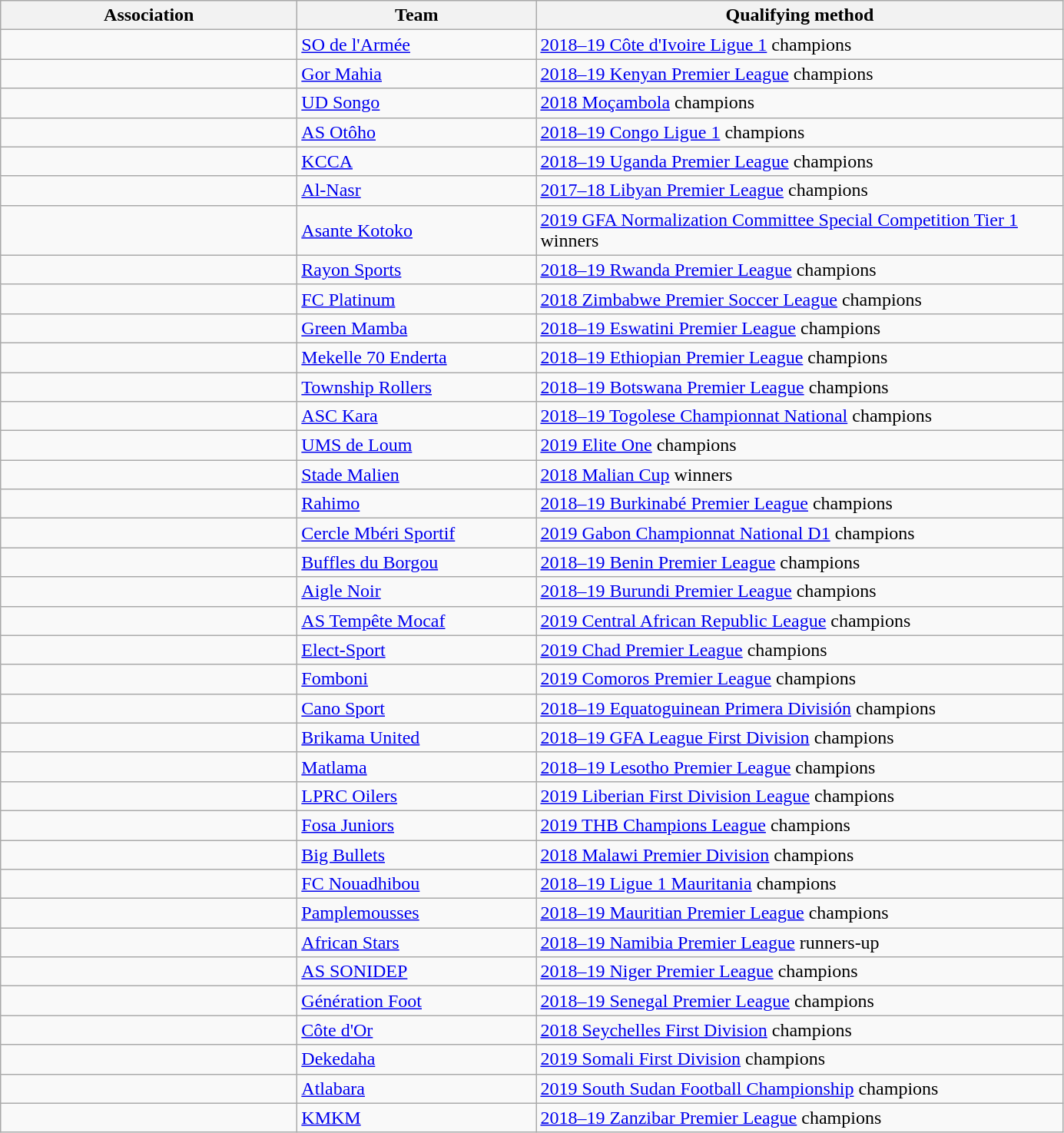<table class="wikitable">
<tr>
<th width=250>Association</th>
<th width=200>Team</th>
<th width=450>Qualifying method</th>
</tr>
<tr>
<td> </td>
<td><a href='#'>SO de l'Armée</a></td>
<td><a href='#'>2018–19 Côte d'Ivoire Ligue 1</a> champions</td>
</tr>
<tr>
<td> </td>
<td><a href='#'>Gor Mahia</a></td>
<td><a href='#'>2018–19 Kenyan Premier League</a> champions</td>
</tr>
<tr>
<td> </td>
<td><a href='#'>UD Songo</a></td>
<td><a href='#'>2018 Moçambola</a> champions</td>
</tr>
<tr>
<td> </td>
<td><a href='#'>AS Otôho</a></td>
<td><a href='#'>2018–19 Congo Ligue 1</a> champions</td>
</tr>
<tr>
<td> </td>
<td><a href='#'>KCCA</a></td>
<td><a href='#'>2018–19 Uganda Premier League</a> champions</td>
</tr>
<tr>
<td> </td>
<td><a href='#'>Al-Nasr</a></td>
<td><a href='#'>2017–18 Libyan Premier League</a> champions</td>
</tr>
<tr>
<td> </td>
<td><a href='#'>Asante Kotoko</a></td>
<td><a href='#'>2019 GFA Normalization Committee Special Competition Tier 1</a> winners</td>
</tr>
<tr>
<td> </td>
<td><a href='#'>Rayon Sports</a></td>
<td><a href='#'>2018–19 Rwanda Premier League</a> champions</td>
</tr>
<tr>
<td> </td>
<td><a href='#'>FC Platinum</a></td>
<td><a href='#'>2018 Zimbabwe Premier Soccer League</a> champions</td>
</tr>
<tr>
<td> </td>
<td><a href='#'>Green Mamba</a></td>
<td><a href='#'>2018–19 Eswatini Premier League</a> champions</td>
</tr>
<tr>
<td> </td>
<td><a href='#'>Mekelle 70 Enderta</a></td>
<td><a href='#'>2018–19 Ethiopian Premier League</a> champions</td>
</tr>
<tr>
<td> </td>
<td><a href='#'>Township Rollers</a></td>
<td><a href='#'>2018–19 Botswana Premier League</a> champions</td>
</tr>
<tr>
<td> </td>
<td><a href='#'>ASC Kara</a></td>
<td><a href='#'>2018–19 Togolese Championnat National</a> champions</td>
</tr>
<tr>
<td> </td>
<td><a href='#'>UMS de Loum</a></td>
<td><a href='#'>2019 Elite One</a> champions</td>
</tr>
<tr>
<td> </td>
<td><a href='#'>Stade Malien</a></td>
<td><a href='#'>2018 Malian Cup</a> winners</td>
</tr>
<tr>
<td> </td>
<td><a href='#'>Rahimo</a></td>
<td><a href='#'>2018–19 Burkinabé Premier League</a> champions</td>
</tr>
<tr>
<td> </td>
<td><a href='#'>Cercle Mbéri Sportif</a></td>
<td><a href='#'>2019 Gabon Championnat National D1</a> champions</td>
</tr>
<tr>
<td></td>
<td><a href='#'>Buffles du Borgou</a></td>
<td><a href='#'>2018–19 Benin Premier League</a> champions</td>
</tr>
<tr>
<td></td>
<td><a href='#'>Aigle Noir</a></td>
<td><a href='#'>2018–19 Burundi Premier League</a> champions</td>
</tr>
<tr>
<td></td>
<td><a href='#'>AS Tempête Mocaf</a></td>
<td><a href='#'>2019 Central African Republic League</a> champions</td>
</tr>
<tr>
<td></td>
<td><a href='#'>Elect-Sport</a></td>
<td><a href='#'>2019 Chad Premier League</a> champions</td>
</tr>
<tr>
<td></td>
<td><a href='#'>Fomboni</a></td>
<td><a href='#'>2019 Comoros Premier League</a> champions</td>
</tr>
<tr>
<td></td>
<td><a href='#'>Cano Sport</a></td>
<td><a href='#'>2018–19 Equatoguinean Primera División</a> champions</td>
</tr>
<tr>
<td></td>
<td><a href='#'>Brikama United</a></td>
<td><a href='#'>2018–19 GFA League First Division</a> champions</td>
</tr>
<tr>
<td></td>
<td><a href='#'>Matlama</a></td>
<td><a href='#'>2018–19 Lesotho Premier League</a> champions</td>
</tr>
<tr>
<td></td>
<td><a href='#'>LPRC Oilers</a></td>
<td><a href='#'>2019 Liberian First Division League</a> champions</td>
</tr>
<tr>
<td></td>
<td><a href='#'>Fosa Juniors</a></td>
<td><a href='#'>2019 THB Champions League</a> champions</td>
</tr>
<tr>
<td></td>
<td><a href='#'>Big Bullets</a></td>
<td><a href='#'>2018 Malawi Premier Division</a> champions</td>
</tr>
<tr>
<td></td>
<td><a href='#'>FC Nouadhibou</a></td>
<td><a href='#'>2018–19 Ligue 1 Mauritania</a> champions</td>
</tr>
<tr>
<td></td>
<td><a href='#'>Pamplemousses</a></td>
<td><a href='#'>2018–19 Mauritian Premier League</a> champions</td>
</tr>
<tr>
<td></td>
<td><a href='#'>African Stars</a></td>
<td><a href='#'>2018–19 Namibia Premier League</a> runners-up</td>
</tr>
<tr>
<td></td>
<td><a href='#'>AS SONIDEP</a></td>
<td><a href='#'>2018–19 Niger Premier League</a> champions</td>
</tr>
<tr>
<td></td>
<td><a href='#'>Génération Foot</a></td>
<td><a href='#'>2018–19 Senegal Premier League</a> champions</td>
</tr>
<tr>
<td></td>
<td><a href='#'>Côte d'Or</a></td>
<td><a href='#'>2018 Seychelles First Division</a> champions</td>
</tr>
<tr>
<td></td>
<td><a href='#'>Dekedaha</a></td>
<td><a href='#'>2019 Somali First Division</a> champions</td>
</tr>
<tr>
<td></td>
<td><a href='#'>Atlabara</a></td>
<td><a href='#'>2019 South Sudan Football Championship</a> champions</td>
</tr>
<tr>
<td></td>
<td><a href='#'>KMKM</a></td>
<td><a href='#'>2018–19 Zanzibar Premier League</a> champions</td>
</tr>
</table>
